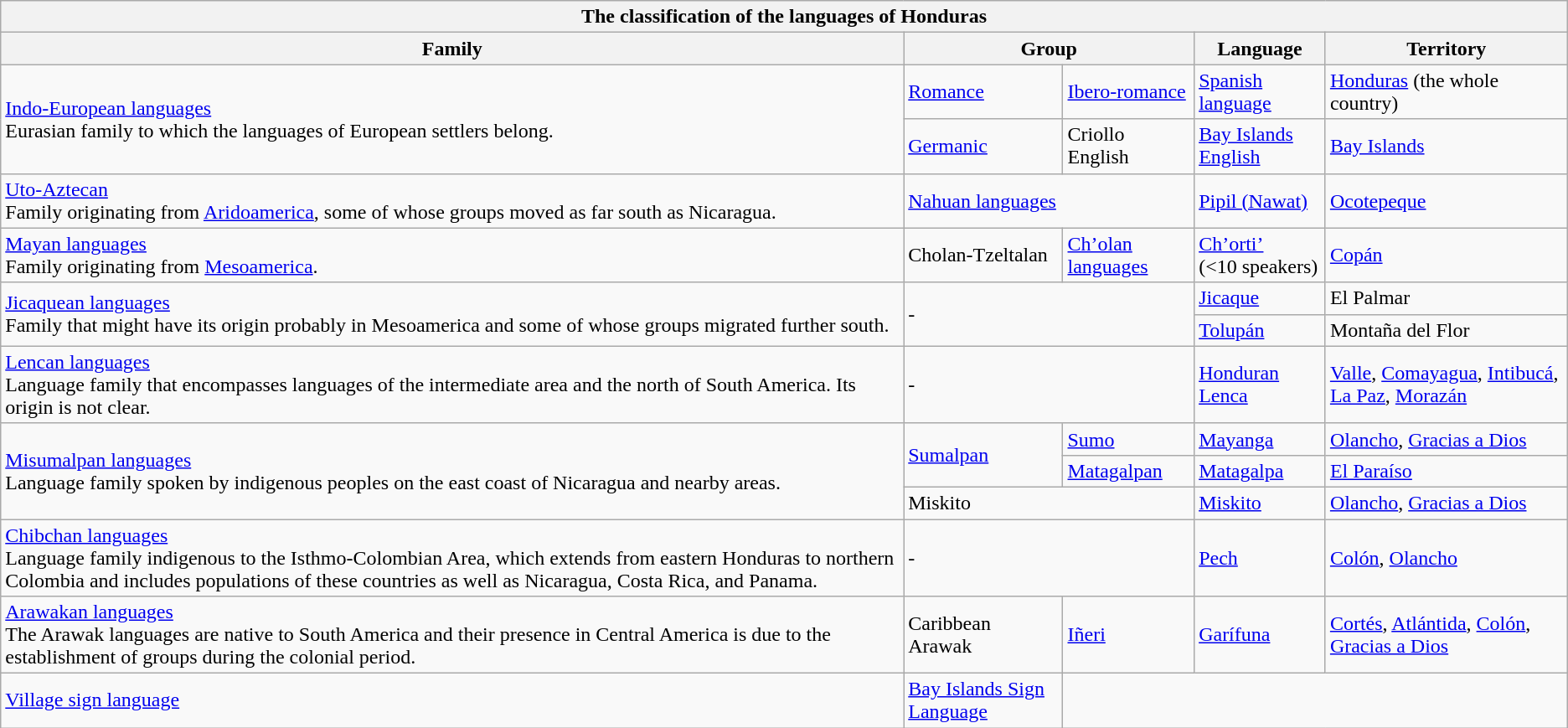<table class="wikitable">
<tr>
<th colspan="5">The classification of the languages of Honduras</th>
</tr>
<tr>
<th>Family</th>
<th colspan="2">Group</th>
<th>Language</th>
<th>Territory</th>
</tr>
<tr>
<td rowspan="2"><a href='#'>Indo-European languages</a><br>Eurasian family to which the languages of European settlers belong.</td>
<td><a href='#'>Romance</a></td>
<td><a href='#'>Ibero-romance</a></td>
<td><a href='#'>Spanish language</a></td>
<td><a href='#'>Honduras</a> (the whole country)</td>
</tr>
<tr>
<td><a href='#'>Germanic</a></td>
<td>Criollo English</td>
<td><a href='#'>Bay Islands English</a></td>
<td><a href='#'>Bay Islands</a></td>
</tr>
<tr>
<td><a href='#'>Uto-Aztecan</a><br>Family originating from <a href='#'>Aridoamerica</a>, some of whose groups moved as far south as Nicaragua.</td>
<td colspan="2"><a href='#'>Nahuan languages</a></td>
<td><a href='#'>Pipil (Nawat)</a></td>
<td><a href='#'>Ocotepeque</a></td>
</tr>
<tr>
<td><a href='#'>Mayan languages</a><br>Family originating from <a href='#'>Mesoamerica</a>.</td>
<td>Cholan-Tzeltalan</td>
<td><a href='#'>Ch’olan languages</a></td>
<td><a href='#'>Ch’orti’</a><br>(<10 speakers)</td>
<td><a href='#'>Copán</a></td>
</tr>
<tr>
<td rowspan="2"><a href='#'>Jicaquean languages</a><br>Family that might have its origin probably in Mesoamerica and some of whose groups migrated further south.</td>
<td colspan="2" rowspan="2">-</td>
<td><a href='#'>Jicaque</a></td>
<td>El Palmar</td>
</tr>
<tr>
<td><a href='#'>Tolupán</a></td>
<td>Montaña del Flor</td>
</tr>
<tr>
<td><a href='#'>Lencan languages</a><br>Language family that encompasses languages of the intermediate area and the north of South America. Its origin is not clear.</td>
<td colspan="2">-</td>
<td><a href='#'>Honduran Lenca</a></td>
<td><a href='#'>Valle</a>, <a href='#'>Comayagua</a>, <a href='#'>Intibucá</a>, <a href='#'>La Paz</a>, <a href='#'>Morazán</a></td>
</tr>
<tr>
<td rowspan="3"><a href='#'>Misumalpan languages</a><br>Language family spoken by indigenous peoples on the east coast of Nicaragua and nearby areas.</td>
<td rowspan="2"><a href='#'>Sumalpan</a></td>
<td><a href='#'>Sumo</a></td>
<td><a href='#'>Mayanga</a></td>
<td><a href='#'>Olancho</a>, <a href='#'>Gracias a Dios</a></td>
</tr>
<tr>
<td><a href='#'>Matagalpan</a></td>
<td><a href='#'>Matagalpa</a></td>
<td><a href='#'>El Paraíso</a></td>
</tr>
<tr>
<td colspan="2">Miskito</td>
<td><a href='#'>Miskito</a></td>
<td><a href='#'>Olancho</a>, <a href='#'>Gracias a Dios</a></td>
</tr>
<tr>
<td><a href='#'>Chibchan languages</a><br>Language family indigenous to the Isthmo-Colombian Area, which extends from eastern Honduras to northern Colombia and includes populations of these countries as well as Nicaragua, Costa Rica, and Panama.</td>
<td colspan="2">-</td>
<td><a href='#'>Pech</a></td>
<td><a href='#'>Colón</a>, <a href='#'>Olancho</a></td>
</tr>
<tr>
<td><a href='#'>Arawakan languages</a><br>The Arawak languages are native to South America and their presence in Central America is due to the establishment of groups during the colonial period.</td>
<td>Caribbean Arawak</td>
<td><a href='#'>Iñeri</a></td>
<td><a href='#'>Garífuna</a></td>
<td><a href='#'>Cortés</a>, <a href='#'>Atlántida</a>, <a href='#'>Colón</a>, <a href='#'>Gracias a Dios</a></td>
</tr>
<tr>
<td><a href='#'>Village sign language</a></td>
<td><a href='#'>Bay Islands Sign Language</a></td>
</tr>
</table>
